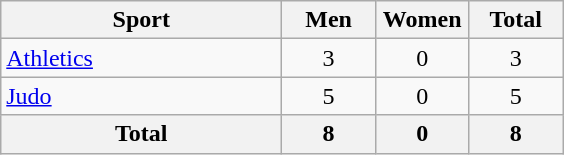<table class="wikitable sortable" style="text-align:center;">
<tr>
<th width=180>Sport</th>
<th width=55>Men</th>
<th width=55>Women</th>
<th width=55>Total</th>
</tr>
<tr>
<td align=left><a href='#'>Athletics</a></td>
<td>3</td>
<td>0</td>
<td>3</td>
</tr>
<tr>
<td align=left><a href='#'>Judo</a></td>
<td>5</td>
<td>0</td>
<td>5</td>
</tr>
<tr>
<th>Total</th>
<th>8</th>
<th>0</th>
<th>8</th>
</tr>
</table>
